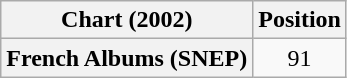<table class="wikitable plainrowheaders" style="text-align:center">
<tr>
<th scope="col">Chart (2002)</th>
<th scope="col">Position</th>
</tr>
<tr>
<th scope="row">French Albums (SNEP)</th>
<td>91</td>
</tr>
</table>
